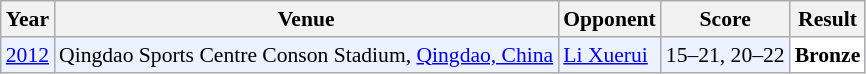<table class="sortable wikitable" style="font-size: 90%;">
<tr>
<th>Year</th>
<th>Venue</th>
<th>Opponent</th>
<th>Score</th>
<th>Result</th>
</tr>
<tr style="background:#ECF2FF">
<td align="center"><a href='#'>2012</a></td>
<td align="left">Qingdao Sports Centre Conson Stadium, <a href='#'>Qingdao, China</a></td>
<td align="left"> <a href='#'>Li Xuerui</a></td>
<td align="left">15–21, 20–22</td>
<td style="text-align:left; background:white"> <strong>Bronze</strong></td>
</tr>
</table>
